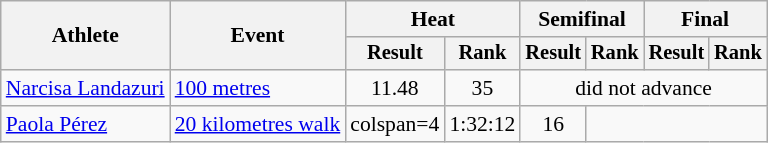<table class="wikitable" style="font-size:90%">
<tr>
<th rowspan="2">Athlete</th>
<th rowspan="2">Event</th>
<th colspan="2">Heat</th>
<th colspan="2">Semifinal</th>
<th colspan="2">Final</th>
</tr>
<tr style="font-size:95%">
<th>Result</th>
<th>Rank</th>
<th>Result</th>
<th>Rank</th>
<th>Result</th>
<th>Rank</th>
</tr>
<tr style=text-align:center>
<td style=text-align:left><a href='#'>Narcisa Landazuri</a></td>
<td style=text-align:left><a href='#'>100 metres</a></td>
<td>11.48</td>
<td>35</td>
<td colspan=4>did not advance</td>
</tr>
<tr style=text-align:center>
<td style=text-align:left><a href='#'>Paola Pérez</a></td>
<td style=text-align:left><a href='#'>20 kilometres walk</a></td>
<td>colspan=4 </td>
<td>1:32:12</td>
<td>16</td>
</tr>
</table>
